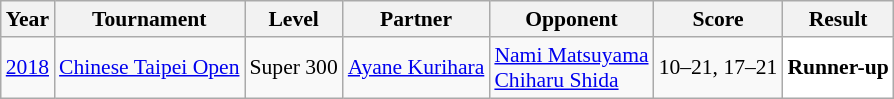<table class="sortable wikitable" style="font-size: 90%;">
<tr>
<th>Year</th>
<th>Tournament</th>
<th>Level</th>
<th>Partner</th>
<th>Opponent</th>
<th>Score</th>
<th>Result</th>
</tr>
<tr>
<td align="center"><a href='#'>2018</a></td>
<td align="left"><a href='#'>Chinese Taipei Open</a></td>
<td align="left">Super 300</td>
<td align="left"> <a href='#'>Ayane Kurihara</a></td>
<td align="left"> <a href='#'>Nami Matsuyama</a><br> <a href='#'>Chiharu Shida</a></td>
<td align="left">10–21, 17–21</td>
<td style="text-align:left; background:white"> <strong>Runner-up</strong></td>
</tr>
</table>
